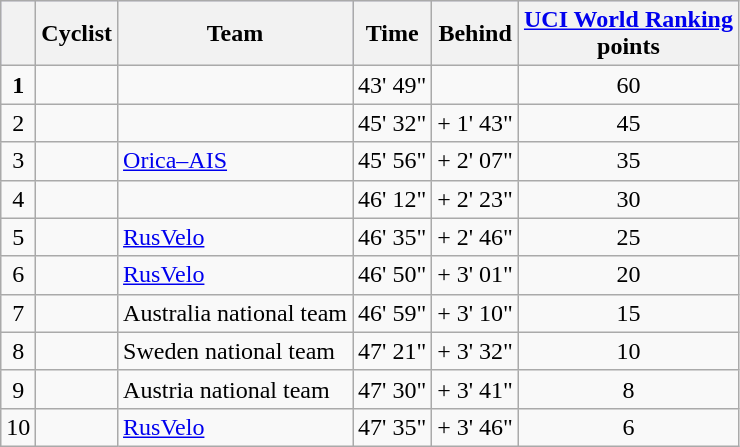<table class="wikitable">
<tr style="background:#ccccff;">
<th></th>
<th>Cyclist</th>
<th>Team</th>
<th>Time</th>
<th>Behind</th>
<th><a href='#'>UCI World Ranking</a><br>points</th>
</tr>
<tr>
<td align=center><strong>1</strong></td>
<td></td>
<td></td>
<td align=right>43' 49"</td>
<td></td>
<td align=center>60</td>
</tr>
<tr>
<td align=center>2</td>
<td></td>
<td></td>
<td align=right>45' 32"</td>
<td align=right>+ 1' 43"</td>
<td align=center>45</td>
</tr>
<tr>
<td align=center>3</td>
<td></td>
<td><a href='#'>Orica–AIS</a></td>
<td align=right>45' 56"</td>
<td align=right>+ 2' 07"</td>
<td align=center>35</td>
</tr>
<tr>
<td align=center>4</td>
<td></td>
<td></td>
<td align=right>46' 12"</td>
<td align=right>+ 2' 23"</td>
<td align=center>30</td>
</tr>
<tr>
<td align=center>5</td>
<td></td>
<td><a href='#'>RusVelo</a></td>
<td align=right>46' 35"</td>
<td align=right>+ 2' 46"</td>
<td align=center>25</td>
</tr>
<tr>
<td align=center>6</td>
<td></td>
<td><a href='#'>RusVelo</a></td>
<td align=right>46' 50"</td>
<td align=right>+ 3' 01"</td>
<td align=center>20</td>
</tr>
<tr>
<td align=center>7</td>
<td></td>
<td>Australia national team</td>
<td align=right>46' 59"</td>
<td align=right>+ 3' 10"</td>
<td align=center>15</td>
</tr>
<tr>
<td align=center>8</td>
<td></td>
<td>Sweden national team</td>
<td align=right>47' 21"</td>
<td align=right>+ 3' 32"</td>
<td align=center>10</td>
</tr>
<tr>
<td align=center>9</td>
<td></td>
<td>Austria national team</td>
<td align=right>47' 30"</td>
<td align=right>+ 3' 41"</td>
<td align=center>8</td>
</tr>
<tr>
<td align=center>10</td>
<td></td>
<td><a href='#'>RusVelo</a></td>
<td align=right>47' 35"</td>
<td align=right>+ 3' 46"</td>
<td align=center>6</td>
</tr>
</table>
